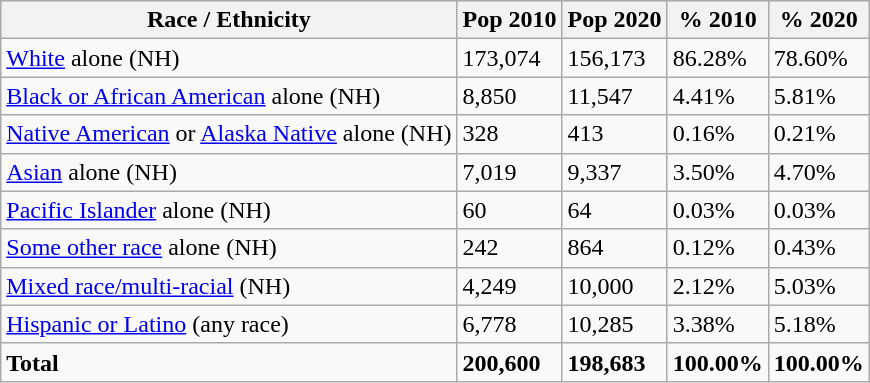<table class="wikitable">
<tr>
<th>Race / Ethnicity</th>
<th>Pop 2010</th>
<th>Pop 2020</th>
<th>% 2010</th>
<th>% 2020</th>
</tr>
<tr>
<td><a href='#'>White</a> alone (NH)</td>
<td>173,074</td>
<td>156,173</td>
<td>86.28%</td>
<td>78.60%</td>
</tr>
<tr>
<td><a href='#'>Black or African American</a> alone (NH)</td>
<td>8,850</td>
<td>11,547</td>
<td>4.41%</td>
<td>5.81%</td>
</tr>
<tr>
<td><a href='#'>Native American</a> or <a href='#'>Alaska Native</a> alone (NH)</td>
<td>328</td>
<td>413</td>
<td>0.16%</td>
<td>0.21%</td>
</tr>
<tr>
<td><a href='#'>Asian</a> alone (NH)</td>
<td>7,019</td>
<td>9,337</td>
<td>3.50%</td>
<td>4.70%</td>
</tr>
<tr>
<td><a href='#'>Pacific Islander</a> alone (NH)</td>
<td>60</td>
<td>64</td>
<td>0.03%</td>
<td>0.03%</td>
</tr>
<tr>
<td><a href='#'>Some other race</a> alone (NH)</td>
<td>242</td>
<td>864</td>
<td>0.12%</td>
<td>0.43%</td>
</tr>
<tr>
<td><a href='#'>Mixed race/multi-racial</a> (NH)</td>
<td>4,249</td>
<td>10,000</td>
<td>2.12%</td>
<td>5.03%</td>
</tr>
<tr>
<td><a href='#'>Hispanic or Latino</a> (any race)</td>
<td>6,778</td>
<td>10,285</td>
<td>3.38%</td>
<td>5.18%</td>
</tr>
<tr>
<td><strong>Total</strong></td>
<td><strong>200,600</strong></td>
<td><strong>198,683</strong></td>
<td><strong>100.00%</strong></td>
<td><strong>100.00%</strong></td>
</tr>
</table>
